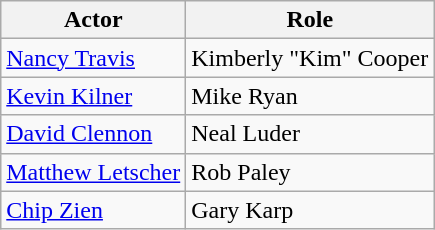<table class="wikitable">
<tr>
<th>Actor</th>
<th>Role</th>
</tr>
<tr>
<td><a href='#'>Nancy Travis</a></td>
<td>Kimberly "Kim" Cooper</td>
</tr>
<tr>
<td><a href='#'>Kevin Kilner</a></td>
<td>Mike Ryan</td>
</tr>
<tr>
<td><a href='#'>David Clennon</a></td>
<td>Neal Luder</td>
</tr>
<tr>
<td><a href='#'>Matthew Letscher</a></td>
<td>Rob Paley</td>
</tr>
<tr>
<td><a href='#'>Chip Zien</a></td>
<td>Gary Karp</td>
</tr>
</table>
